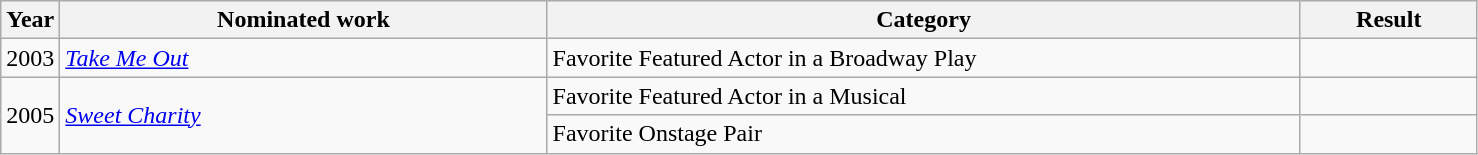<table class=wikitable>
<tr>
<th width=4%>Year</th>
<th width=33%>Nominated work</th>
<th width=51%>Category</th>
<th width=12%>Result</th>
</tr>
<tr>
<td>2003</td>
<td><em><a href='#'>Take Me Out</a></em></td>
<td>Favorite Featured Actor in a Broadway Play</td>
<td></td>
</tr>
<tr>
<td rowspan=2>2005</td>
<td rowspan=2><em><a href='#'>Sweet Charity</a></em></td>
<td>Favorite Featured Actor in a Musical</td>
<td></td>
</tr>
<tr>
<td>Favorite Onstage Pair</td>
<td></td>
</tr>
</table>
